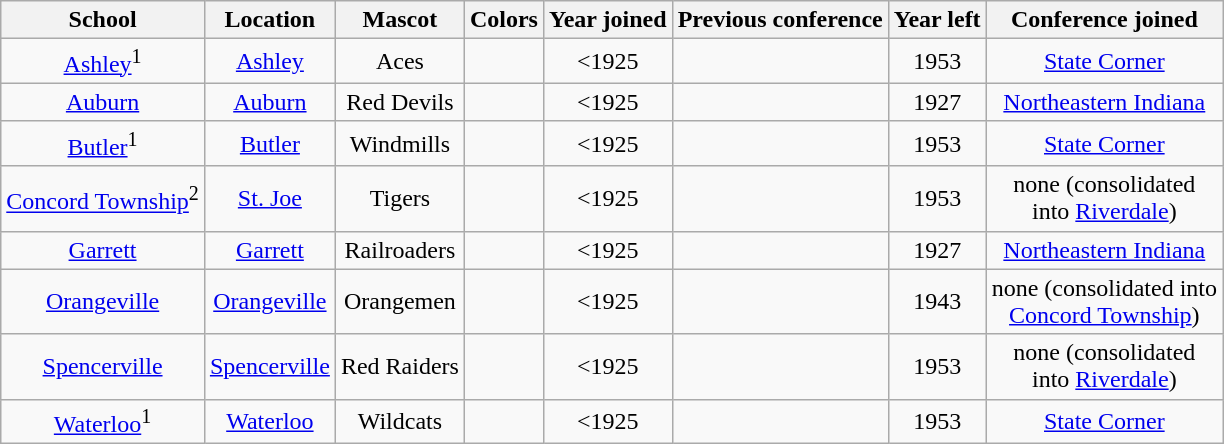<table class="wikitable" style="text-align:center;">
<tr>
<th>School</th>
<th>Location</th>
<th>Mascot</th>
<th>Colors</th>
<th>Year joined</th>
<th>Previous conference</th>
<th>Year left</th>
<th>Conference joined</th>
</tr>
<tr>
<td><a href='#'>Ashley</a><sup>1</sup></td>
<td><a href='#'>Ashley</a></td>
<td>Aces</td>
<td> </td>
<td><1925</td>
<td></td>
<td>1953</td>
<td><a href='#'>State Corner</a></td>
</tr>
<tr>
<td><a href='#'>Auburn</a></td>
<td><a href='#'>Auburn</a></td>
<td>Red Devils</td>
<td> </td>
<td><1925</td>
<td></td>
<td>1927</td>
<td><a href='#'>Northeastern Indiana</a></td>
</tr>
<tr>
<td><a href='#'>Butler</a><sup>1</sup></td>
<td><a href='#'>Butler</a></td>
<td>Windmills</td>
<td> </td>
<td><1925</td>
<td></td>
<td>1953</td>
<td><a href='#'>State Corner</a></td>
</tr>
<tr>
<td><a href='#'>Concord Township</a><sup>2</sup></td>
<td><a href='#'>St. Joe</a></td>
<td>Tigers</td>
<td> </td>
<td><1925</td>
<td></td>
<td>1953</td>
<td>none (consolidated<br>into <a href='#'>Riverdale</a>)</td>
</tr>
<tr>
<td><a href='#'>Garrett</a></td>
<td><a href='#'>Garrett</a></td>
<td>Railroaders</td>
<td> </td>
<td><1925</td>
<td></td>
<td>1927</td>
<td><a href='#'>Northeastern Indiana</a></td>
</tr>
<tr>
<td><a href='#'>Orangeville</a></td>
<td><a href='#'>Orangeville</a></td>
<td>Orangemen</td>
<td> </td>
<td><1925</td>
<td></td>
<td>1943</td>
<td>none (consolidated into<br><a href='#'>Concord Township</a>)</td>
</tr>
<tr>
<td><a href='#'>Spencerville</a></td>
<td><a href='#'>Spencerville</a></td>
<td>Red Raiders</td>
<td> </td>
<td><1925</td>
<td></td>
<td>1953</td>
<td>none (consolidated<br>into <a href='#'>Riverdale</a>)</td>
</tr>
<tr>
<td><a href='#'>Waterloo</a><sup>1</sup></td>
<td><a href='#'>Waterloo</a></td>
<td>Wildcats</td>
<td> </td>
<td><1925</td>
<td></td>
<td>1953</td>
<td><a href='#'>State Corner</a></td>
</tr>
</table>
